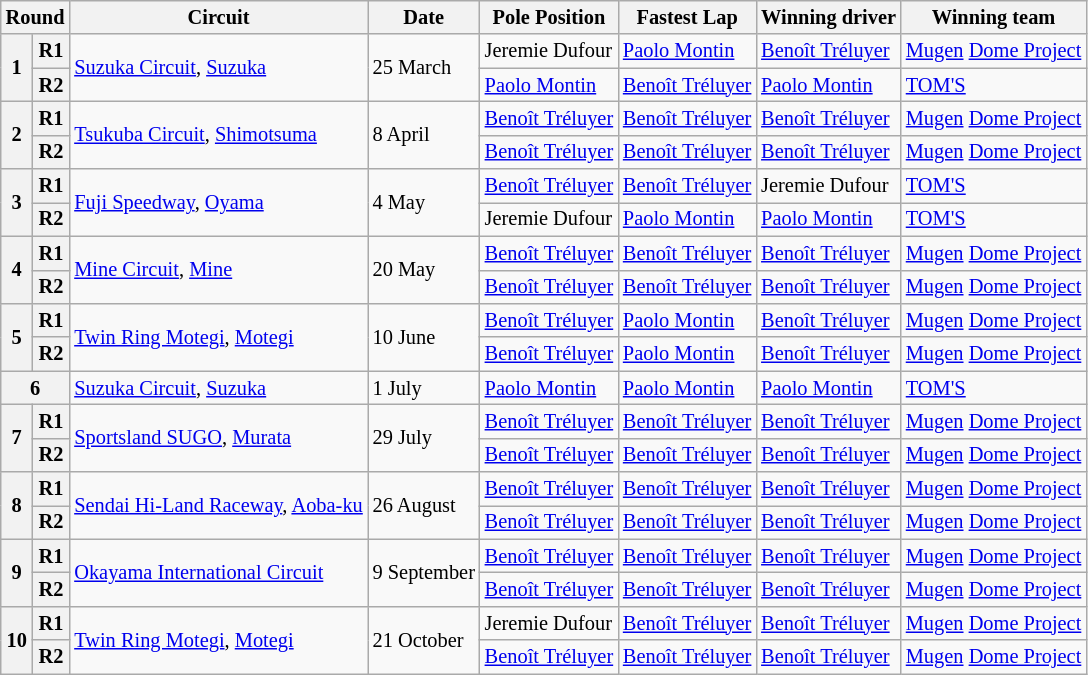<table class="wikitable" style="font-size: 85%;">
<tr>
<th colspan=2>Round</th>
<th>Circuit</th>
<th>Date</th>
<th>Pole Position</th>
<th>Fastest Lap</th>
<th>Winning driver</th>
<th>Winning team</th>
</tr>
<tr>
<th rowspan=2>1</th>
<th>R1</th>
<td rowspan=2><a href='#'>Suzuka Circuit</a>, <a href='#'>Suzuka</a></td>
<td rowspan=2>25 March</td>
<td> Jeremie Dufour</td>
<td> <a href='#'>Paolo Montin</a></td>
<td> <a href='#'>Benoît Tréluyer</a></td>
<td><a href='#'>Mugen</a> <a href='#'>Dome Project</a></td>
</tr>
<tr>
<th>R2</th>
<td> <a href='#'>Paolo Montin</a></td>
<td> <a href='#'>Benoît Tréluyer</a></td>
<td> <a href='#'>Paolo Montin</a></td>
<td><a href='#'>TOM'S</a></td>
</tr>
<tr>
<th rowspan=2>2</th>
<th>R1</th>
<td rowspan=2><a href='#'>Tsukuba Circuit</a>, <a href='#'>Shimotsuma</a></td>
<td rowspan=2>8 April</td>
<td> <a href='#'>Benoît Tréluyer</a></td>
<td> <a href='#'>Benoît Tréluyer</a></td>
<td> <a href='#'>Benoît Tréluyer</a></td>
<td><a href='#'>Mugen</a> <a href='#'>Dome Project</a></td>
</tr>
<tr>
<th>R2</th>
<td> <a href='#'>Benoît Tréluyer</a></td>
<td> <a href='#'>Benoît Tréluyer</a></td>
<td> <a href='#'>Benoît Tréluyer</a></td>
<td><a href='#'>Mugen</a> <a href='#'>Dome Project</a></td>
</tr>
<tr>
<th rowspan=2>3</th>
<th>R1</th>
<td rowspan=2><a href='#'>Fuji Speedway</a>, <a href='#'>Oyama</a></td>
<td rowspan=2>4 May</td>
<td> <a href='#'>Benoît Tréluyer</a></td>
<td> <a href='#'>Benoît Tréluyer</a></td>
<td> Jeremie Dufour</td>
<td><a href='#'>TOM'S</a></td>
</tr>
<tr>
<th>R2</th>
<td> Jeremie Dufour</td>
<td> <a href='#'>Paolo Montin</a></td>
<td> <a href='#'>Paolo Montin</a></td>
<td><a href='#'>TOM'S</a></td>
</tr>
<tr>
<th rowspan=2>4</th>
<th>R1</th>
<td rowspan=2><a href='#'>Mine Circuit</a>, <a href='#'>Mine</a></td>
<td rowspan=2>20 May</td>
<td> <a href='#'>Benoît Tréluyer</a></td>
<td> <a href='#'>Benoît Tréluyer</a></td>
<td> <a href='#'>Benoît Tréluyer</a></td>
<td><a href='#'>Mugen</a> <a href='#'>Dome Project</a></td>
</tr>
<tr>
<th>R2</th>
<td> <a href='#'>Benoît Tréluyer</a></td>
<td> <a href='#'>Benoît Tréluyer</a></td>
<td> <a href='#'>Benoît Tréluyer</a></td>
<td><a href='#'>Mugen</a> <a href='#'>Dome Project</a></td>
</tr>
<tr>
<th rowspan=2>5</th>
<th>R1</th>
<td rowspan=2><a href='#'>Twin Ring Motegi</a>, <a href='#'>Motegi</a></td>
<td rowspan=2>10 June</td>
<td> <a href='#'>Benoît Tréluyer</a></td>
<td> <a href='#'>Paolo Montin</a></td>
<td> <a href='#'>Benoît Tréluyer</a></td>
<td><a href='#'>Mugen</a> <a href='#'>Dome Project</a></td>
</tr>
<tr>
<th>R2</th>
<td> <a href='#'>Benoît Tréluyer</a></td>
<td> <a href='#'>Paolo Montin</a></td>
<td> <a href='#'>Benoît Tréluyer</a></td>
<td><a href='#'>Mugen</a> <a href='#'>Dome Project</a></td>
</tr>
<tr>
<th colspan=2>6</th>
<td><a href='#'>Suzuka Circuit</a>, <a href='#'>Suzuka</a></td>
<td>1 July</td>
<td> <a href='#'>Paolo Montin</a></td>
<td> <a href='#'>Paolo Montin</a></td>
<td> <a href='#'>Paolo Montin</a></td>
<td><a href='#'>TOM'S</a></td>
</tr>
<tr>
<th rowspan=2>7</th>
<th>R1</th>
<td rowspan=2><a href='#'>Sportsland SUGO</a>, <a href='#'>Murata</a></td>
<td rowspan=2>29 July</td>
<td> <a href='#'>Benoît Tréluyer</a></td>
<td> <a href='#'>Benoît Tréluyer</a></td>
<td> <a href='#'>Benoît Tréluyer</a></td>
<td><a href='#'>Mugen</a> <a href='#'>Dome Project</a></td>
</tr>
<tr>
<th>R2</th>
<td> <a href='#'>Benoît Tréluyer</a></td>
<td> <a href='#'>Benoît Tréluyer</a></td>
<td> <a href='#'>Benoît Tréluyer</a></td>
<td><a href='#'>Mugen</a> <a href='#'>Dome Project</a></td>
</tr>
<tr>
<th rowspan=2>8</th>
<th>R1</th>
<td rowspan=2><a href='#'>Sendai Hi-Land Raceway</a>, <a href='#'>Aoba-ku</a></td>
<td rowspan=2>26 August</td>
<td> <a href='#'>Benoît Tréluyer</a></td>
<td> <a href='#'>Benoît Tréluyer</a></td>
<td> <a href='#'>Benoît Tréluyer</a></td>
<td><a href='#'>Mugen</a> <a href='#'>Dome Project</a></td>
</tr>
<tr>
<th>R2</th>
<td> <a href='#'>Benoît Tréluyer</a></td>
<td> <a href='#'>Benoît Tréluyer</a></td>
<td> <a href='#'>Benoît Tréluyer</a></td>
<td><a href='#'>Mugen</a> <a href='#'>Dome Project</a></td>
</tr>
<tr>
<th rowspan=2>9</th>
<th>R1</th>
<td rowspan=2><a href='#'>Okayama International Circuit</a></td>
<td rowspan=2>9 September</td>
<td> <a href='#'>Benoît Tréluyer</a></td>
<td> <a href='#'>Benoît Tréluyer</a></td>
<td> <a href='#'>Benoît Tréluyer</a></td>
<td><a href='#'>Mugen</a> <a href='#'>Dome Project</a></td>
</tr>
<tr>
<th>R2</th>
<td> <a href='#'>Benoît Tréluyer</a></td>
<td> <a href='#'>Benoît Tréluyer</a></td>
<td> <a href='#'>Benoît Tréluyer</a></td>
<td><a href='#'>Mugen</a> <a href='#'>Dome Project</a></td>
</tr>
<tr>
<th rowspan=2>10</th>
<th>R1</th>
<td rowspan=2><a href='#'>Twin Ring Motegi</a>, <a href='#'>Motegi</a></td>
<td rowspan=2>21 October</td>
<td> Jeremie Dufour</td>
<td> <a href='#'>Benoît Tréluyer</a></td>
<td> <a href='#'>Benoît Tréluyer</a></td>
<td><a href='#'>Mugen</a> <a href='#'>Dome Project</a></td>
</tr>
<tr>
<th>R2</th>
<td> <a href='#'>Benoît Tréluyer</a></td>
<td> <a href='#'>Benoît Tréluyer</a></td>
<td> <a href='#'>Benoît Tréluyer</a></td>
<td><a href='#'>Mugen</a> <a href='#'>Dome Project</a></td>
</tr>
</table>
